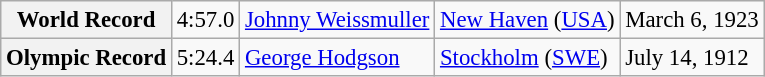<table class="wikitable" style="font-size:95%;">
<tr>
<th>World Record</th>
<td>4:57.0</td>
<td> <a href='#'>Johnny Weissmuller</a></td>
<td><a href='#'>New Haven</a> (<a href='#'>USA</a>)</td>
<td>March 6, 1923</td>
</tr>
<tr>
<th>Olympic Record</th>
<td>5:24.4</td>
<td> <a href='#'>George Hodgson</a></td>
<td><a href='#'>Stockholm</a> (<a href='#'>SWE</a>)</td>
<td>July 14, 1912</td>
</tr>
</table>
